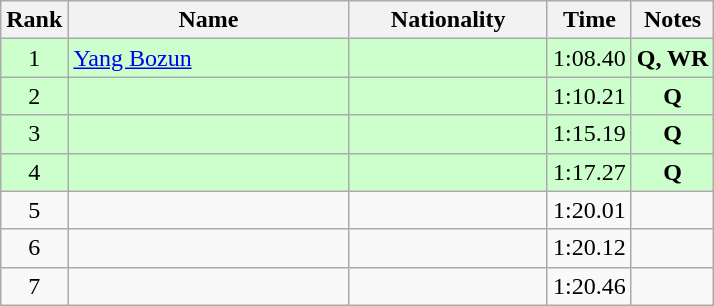<table class="wikitable sortable" style="text-align:center">
<tr>
<th>Rank</th>
<th style="width:180px">Name</th>
<th style="width:125px">Nationality</th>
<th>Time</th>
<th>Notes</th>
</tr>
<tr style="background:#cfc;">
<td>1</td>
<td style="text-align:left;"><a href='#'>Yang Bozun</a></td>
<td style="text-align:left;"></td>
<td>1:08.40</td>
<td><strong>Q, WR</strong></td>
</tr>
<tr style="background:#cfc;">
<td>2</td>
<td style="text-align:left;"></td>
<td style="text-align:left;"></td>
<td>1:10.21</td>
<td><strong>Q</strong></td>
</tr>
<tr style="background:#cfc;">
<td>3</td>
<td style="text-align:left;"></td>
<td style="text-align:left;"></td>
<td>1:15.19</td>
<td><strong>Q</strong></td>
</tr>
<tr style="background:#cfc;">
<td>4</td>
<td style="text-align:left;"></td>
<td style="text-align:left;"></td>
<td>1:17.27</td>
<td><strong>Q</strong></td>
</tr>
<tr>
<td>5</td>
<td style="text-align:left;"></td>
<td style="text-align:left;"></td>
<td>1:20.01</td>
<td></td>
</tr>
<tr>
<td>6</td>
<td style="text-align:left;"></td>
<td style="text-align:left;"></td>
<td>1:20.12</td>
<td></td>
</tr>
<tr>
<td>7</td>
<td style="text-align:left;"></td>
<td style="text-align:left;"></td>
<td>1:20.46</td>
<td></td>
</tr>
</table>
